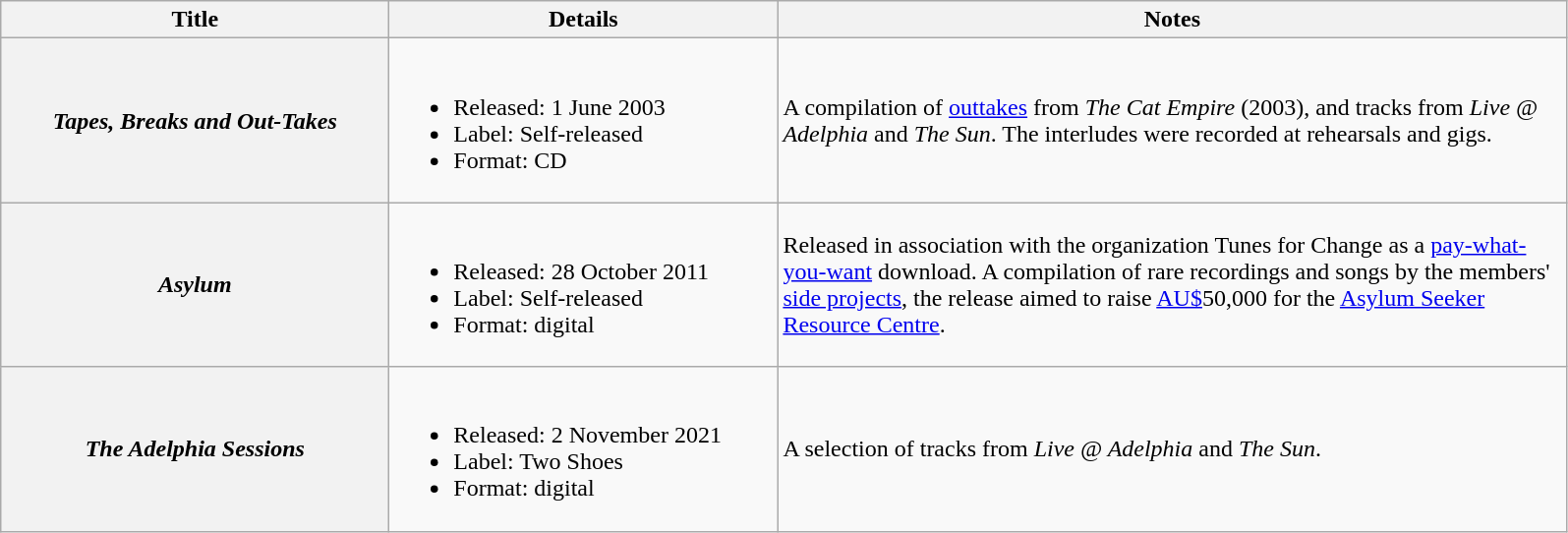<table class="wikitable plainrowheaders">
<tr>
<th scope="col" style="width:16em;">Title</th>
<th scope="col" style="width:16em;">Details</th>
<th scope="col" style="width:33em;">Notes</th>
</tr>
<tr>
<th scope="row"><em>Tapes, Breaks and Out-Takes</em></th>
<td><br><ul><li>Released: 1 June 2003</li><li>Label: Self-released</li><li>Format: CD</li></ul></td>
<td>A compilation of <a href='#'>outtakes</a> from <em>The Cat Empire</em> (2003), and tracks from <em>Live @ Adelphia</em> and <em>The Sun</em>. The interludes were recorded at rehearsals and gigs.</td>
</tr>
<tr>
<th scope="row"><em>Asylum</em></th>
<td><br><ul><li>Released: 28 October 2011</li><li>Label: Self-released</li><li>Format: digital</li></ul></td>
<td>Released in association with the organization Tunes for Change as a <a href='#'>pay-what-you-want</a> download. A compilation of rare recordings and songs by the members' <a href='#'>side projects</a>, the release aimed to raise <a href='#'>AU$</a>50,000 for the <a href='#'>Asylum Seeker Resource Centre</a>.</td>
</tr>
<tr>
<th scope="row"><em>The Adelphia Sessions</em></th>
<td><br><ul><li>Released: 2 November 2021</li><li>Label: Two Shoes</li><li>Format: digital</li></ul></td>
<td>A selection of tracks from <em>Live @ Adelphia</em> and <em>The Sun</em>.</td>
</tr>
</table>
